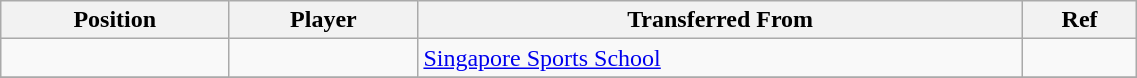<table class="wikitable sortable" style="width:60%; text-align:center; font-size:100%; text-align:left;">
<tr>
<th><strong>Position</strong></th>
<th><strong>Player</strong></th>
<th><strong>Transferred From</strong></th>
<th><strong>Ref</strong></th>
</tr>
<tr>
<td></td>
<td></td>
<td> <a href='#'>Singapore Sports School</a></td>
<td></td>
</tr>
<tr>
</tr>
</table>
